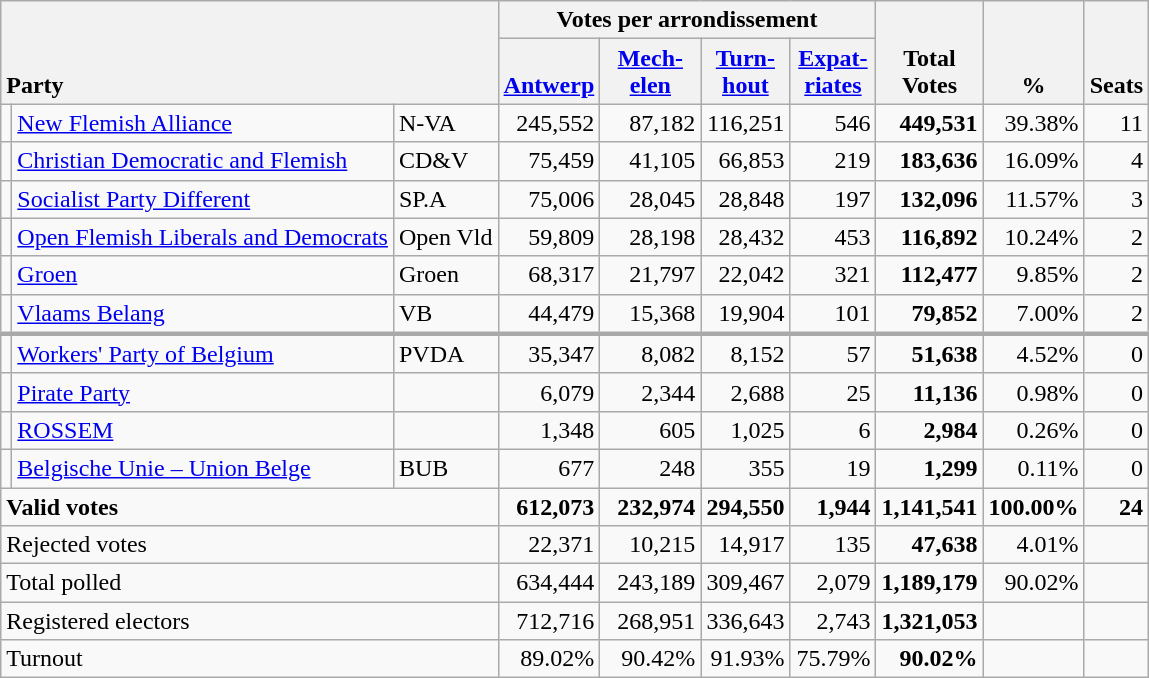<table class="wikitable" border="1" style="text-align:right;">
<tr>
<th style="text-align:left;" valign=bottom rowspan=2 colspan=3>Party</th>
<th colspan=4>Votes per arrondissement</th>
<th align=center valign=bottom rowspan=2 width="50">Total Votes</th>
<th align=center valign=bottom rowspan=2 width="50">%</th>
<th align=center valign=bottom rowspan=2>Seats</th>
</tr>
<tr>
<th align=center valign=bottom width="50"><a href='#'>Antwerp</a></th>
<th align=center valign=bottom width="60"><a href='#'>Mech- elen</a></th>
<th align=center valign=bottom width="50"><a href='#'>Turn- hout</a></th>
<th align=center valign=bottom width="50"><a href='#'>Expat- riates</a></th>
</tr>
<tr>
<td></td>
<td align=left><a href='#'>New Flemish Alliance</a></td>
<td align=left>N-VA</td>
<td>245,552</td>
<td>87,182</td>
<td>116,251</td>
<td>546</td>
<td><strong>449,531</strong></td>
<td>39.38%</td>
<td>11</td>
</tr>
<tr>
<td></td>
<td align=left><a href='#'>Christian Democratic and Flemish</a></td>
<td align=left>CD&V</td>
<td>75,459</td>
<td>41,105</td>
<td>66,853</td>
<td>219</td>
<td><strong>183,636</strong></td>
<td>16.09%</td>
<td>4</td>
</tr>
<tr>
<td></td>
<td align=left><a href='#'>Socialist Party Different</a></td>
<td align=left>SP.A</td>
<td>75,006</td>
<td>28,045</td>
<td>28,848</td>
<td>197</td>
<td><strong>132,096</strong></td>
<td>11.57%</td>
<td>3</td>
</tr>
<tr>
<td></td>
<td align=left style="white-space: nowrap;"><a href='#'>Open Flemish Liberals and Democrats</a></td>
<td align=left style="white-space: nowrap;">Open Vld</td>
<td>59,809</td>
<td>28,198</td>
<td>28,432</td>
<td>453</td>
<td><strong>116,892</strong></td>
<td>10.24%</td>
<td>2</td>
</tr>
<tr>
<td></td>
<td align=left><a href='#'>Groen</a></td>
<td align=left>Groen</td>
<td>68,317</td>
<td>21,797</td>
<td>22,042</td>
<td>321</td>
<td><strong>112,477</strong></td>
<td>9.85%</td>
<td>2</td>
</tr>
<tr>
<td></td>
<td align=left><a href='#'>Vlaams Belang</a></td>
<td align=left>VB</td>
<td>44,479</td>
<td>15,368</td>
<td>19,904</td>
<td>101</td>
<td><strong>79,852</strong></td>
<td>7.00%</td>
<td>2</td>
</tr>
<tr style="border-top:3px solid darkgray;">
<td></td>
<td align=left><a href='#'>Workers' Party of Belgium</a></td>
<td align=left>PVDA</td>
<td>35,347</td>
<td>8,082</td>
<td>8,152</td>
<td>57</td>
<td><strong>51,638</strong></td>
<td>4.52%</td>
<td>0</td>
</tr>
<tr>
<td></td>
<td align=left><a href='#'>Pirate Party</a></td>
<td align=left></td>
<td>6,079</td>
<td>2,344</td>
<td>2,688</td>
<td>25</td>
<td><strong>11,136</strong></td>
<td>0.98%</td>
<td>0</td>
</tr>
<tr>
<td></td>
<td align=left><a href='#'>ROSSEM</a></td>
<td align=left></td>
<td>1,348</td>
<td>605</td>
<td>1,025</td>
<td>6</td>
<td><strong>2,984</strong></td>
<td>0.26%</td>
<td>0</td>
</tr>
<tr>
<td></td>
<td align=left><a href='#'>Belgische Unie – Union Belge</a></td>
<td align=left>BUB</td>
<td>677</td>
<td>248</td>
<td>355</td>
<td>19</td>
<td><strong>1,299</strong></td>
<td>0.11%</td>
<td>0</td>
</tr>
<tr style="font-weight:bold">
<td align=left colspan=3>Valid votes</td>
<td>612,073</td>
<td>232,974</td>
<td>294,550</td>
<td>1,944</td>
<td>1,141,541</td>
<td>100.00%</td>
<td>24</td>
</tr>
<tr>
<td align=left colspan=3>Rejected votes</td>
<td>22,371</td>
<td>10,215</td>
<td>14,917</td>
<td>135</td>
<td><strong>47,638</strong></td>
<td>4.01%</td>
<td></td>
</tr>
<tr>
<td align=left colspan=3>Total polled</td>
<td>634,444</td>
<td>243,189</td>
<td>309,467</td>
<td>2,079</td>
<td><strong>1,189,179</strong></td>
<td>90.02%</td>
<td></td>
</tr>
<tr>
<td align=left colspan=3>Registered electors</td>
<td>712,716</td>
<td>268,951</td>
<td>336,643</td>
<td>2,743</td>
<td><strong>1,321,053</strong></td>
<td></td>
<td></td>
</tr>
<tr>
<td align=left colspan=3>Turnout</td>
<td>89.02%</td>
<td>90.42%</td>
<td>91.93%</td>
<td>75.79%</td>
<td><strong>90.02%</strong></td>
<td></td>
<td></td>
</tr>
</table>
